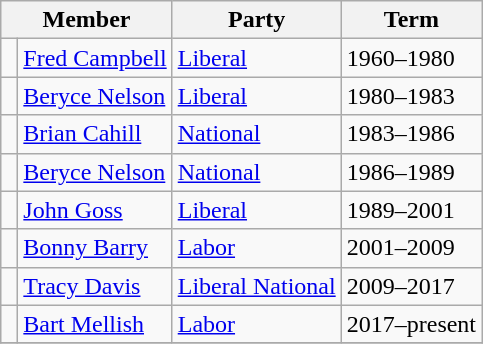<table class="wikitable">
<tr>
<th colspan="2">Member</th>
<th>Party</th>
<th>Term</th>
</tr>
<tr>
<td> </td>
<td><a href='#'>Fred Campbell</a></td>
<td><a href='#'>Liberal</a></td>
<td>1960–1980</td>
</tr>
<tr>
<td> </td>
<td><a href='#'>Beryce Nelson</a></td>
<td><a href='#'>Liberal</a></td>
<td>1980–1983</td>
</tr>
<tr>
<td> </td>
<td><a href='#'>Brian Cahill</a></td>
<td><a href='#'>National</a></td>
<td>1983–1986</td>
</tr>
<tr>
<td> </td>
<td><a href='#'>Beryce Nelson</a></td>
<td><a href='#'>National</a></td>
<td>1986–1989</td>
</tr>
<tr j>
<td> </td>
<td><a href='#'>John Goss</a></td>
<td><a href='#'>Liberal</a></td>
<td>1989–2001</td>
</tr>
<tr>
<td> </td>
<td><a href='#'>Bonny Barry</a></td>
<td><a href='#'>Labor</a></td>
<td>2001–2009</td>
</tr>
<tr>
<td> </td>
<td><a href='#'>Tracy Davis</a></td>
<td><a href='#'>Liberal National</a></td>
<td>2009–2017</td>
</tr>
<tr>
<td> </td>
<td><a href='#'>Bart Mellish</a></td>
<td><a href='#'>Labor</a></td>
<td>2017–present</td>
</tr>
<tr>
</tr>
</table>
